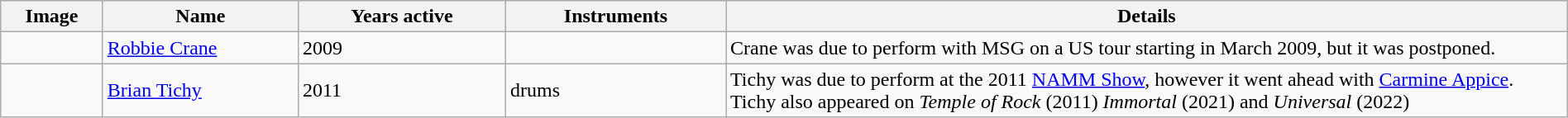<table class="wikitable" border="1" width=100%>
<tr>
<th width="75">Image</th>
<th width="150">Name</th>
<th width="160">Years active</th>
<th width="170">Instruments</th>
<th>Details</th>
</tr>
<tr>
<td></td>
<td><a href='#'>Robbie Crane</a></td>
<td>2009</td>
<td></td>
<td>Crane was due to perform with MSG on a US tour starting in March 2009, but it was postponed.</td>
</tr>
<tr>
<td></td>
<td><a href='#'>Brian Tichy</a></td>
<td>2011</td>
<td>drums</td>
<td>Tichy was due to perform at the 2011 <a href='#'>NAMM Show</a>, however it went ahead with <a href='#'>Carmine Appice</a>. Tichy also appeared on <em>Temple of Rock</em> (2011) <em>Immortal</em> (2021) and <em>Universal</em> (2022)</td>
</tr>
</table>
